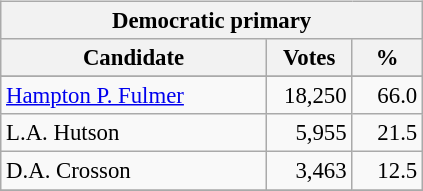<table class="wikitable" align="left" style="margin: 1em 1em 1em 0; font-size: 95%;">
<tr>
<th colspan="3">Democratic primary</th>
</tr>
<tr>
<th colspan="1" style="width: 170px">Candidate</th>
<th style="width: 50px">Votes</th>
<th style="width: 40px">%</th>
</tr>
<tr>
</tr>
<tr>
<td><a href='#'>Hampton P. Fulmer</a></td>
<td align="right">18,250</td>
<td align="right">66.0</td>
</tr>
<tr>
<td>L.A. Hutson</td>
<td align="right">5,955</td>
<td align="right">21.5</td>
</tr>
<tr>
<td>D.A. Crosson</td>
<td align="right">3,463</td>
<td align="right">12.5</td>
</tr>
<tr>
</tr>
</table>
